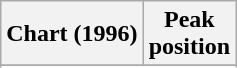<table class="wikitable sortable plainrowheaders" style="text-align:center">
<tr>
<th scope="col">Chart (1996)</th>
<th scope="col">Peak<br>position</th>
</tr>
<tr>
</tr>
<tr>
</tr>
<tr>
</tr>
<tr>
</tr>
<tr>
</tr>
<tr>
</tr>
<tr>
</tr>
<tr>
</tr>
<tr>
</tr>
</table>
